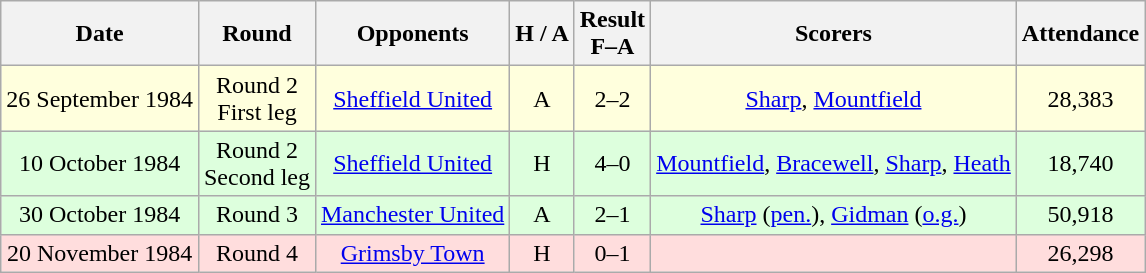<table class="wikitable" style="text-align:center">
<tr>
<th>Date</th>
<th>Round</th>
<th>Opponents</th>
<th>H / A</th>
<th>Result<br>F–A</th>
<th>Scorers</th>
<th>Attendance</th>
</tr>
<tr bgcolor="#ffffdd">
<td>26 September 1984</td>
<td>Round 2<br>First leg</td>
<td><a href='#'>Sheffield United</a></td>
<td>A</td>
<td>2–2</td>
<td><a href='#'>Sharp</a>, <a href='#'>Mountfield</a></td>
<td>28,383</td>
</tr>
<tr bgcolor="#ddffdd">
<td>10 October 1984</td>
<td>Round 2<br>Second leg</td>
<td><a href='#'>Sheffield United</a></td>
<td>H</td>
<td>4–0</td>
<td><a href='#'>Mountfield</a>, <a href='#'>Bracewell</a>, <a href='#'>Sharp</a>, <a href='#'>Heath</a></td>
<td>18,740</td>
</tr>
<tr bgcolor="#ddffdd">
<td>30 October 1984</td>
<td>Round 3</td>
<td><a href='#'>Manchester United</a></td>
<td>A</td>
<td>2–1</td>
<td><a href='#'>Sharp</a> (<a href='#'>pen.</a>), <a href='#'>Gidman</a> (<a href='#'>o.g.</a>)</td>
<td>50,918</td>
</tr>
<tr bgcolor="#ffdddd">
<td>20 November 1984</td>
<td>Round 4</td>
<td><a href='#'>Grimsby Town</a></td>
<td>H</td>
<td>0–1</td>
<td></td>
<td>26,298</td>
</tr>
</table>
